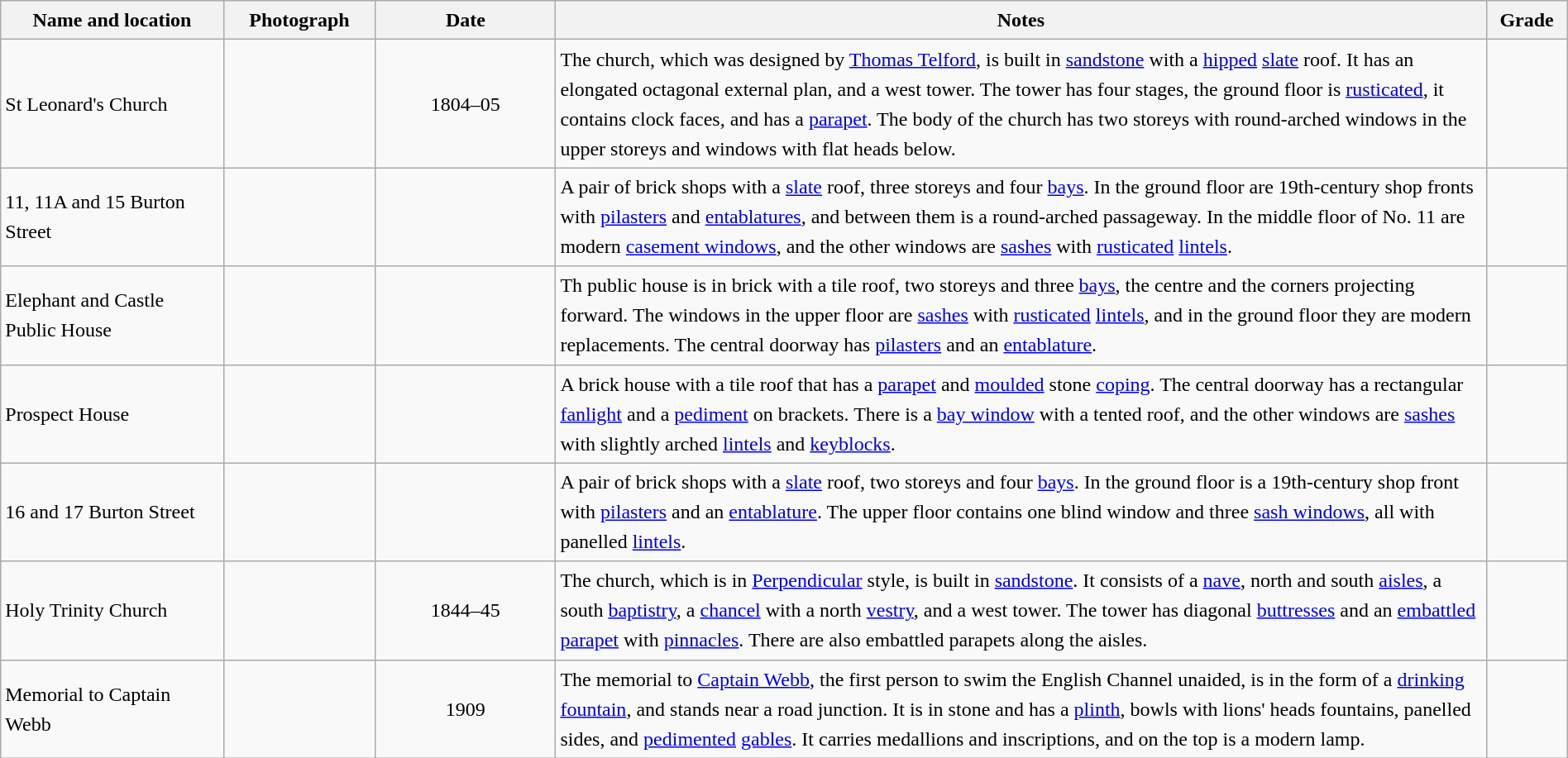<table class="wikitable sortable plainrowheaders" style="width:100%; border:0; text-align:left; line-height:150%;">
<tr>
<th scope="col"  style="width:150px">Name and location</th>
<th scope="col"  style="width:100px" class="unsortable">Photograph</th>
<th scope="col"  style="width:120px">Date</th>
<th scope="col"  style="width:650px" class="unsortable">Notes</th>
<th scope="col"  style="width:50px">Grade</th>
</tr>
<tr>
<td>St Leonard's Church<br><small></small></td>
<td></td>
<td align="center">1804–05</td>
<td>The church, which was designed by <a href='#'>Thomas Telford</a>, is built in <a href='#'>sandstone</a> with a <a href='#'>hipped</a> <a href='#'>slate</a> roof.  It has an elongated octagonal external plan, and a west tower.  The tower has four stages, the ground floor is <a href='#'>rusticated</a>, it contains clock faces, and has a <a href='#'>parapet</a>.  The body of the church has two storeys with round-arched windows in the upper storeys and windows with flat heads below.</td>
<td align="center" ></td>
</tr>
<tr>
<td>11, 11A and 15 Burton Street<br><small></small></td>
<td></td>
<td align="center"></td>
<td>A pair of brick shops with a <a href='#'>slate</a> roof, three storeys and four <a href='#'>bays</a>.  In the ground floor are 19th-century shop fronts with <a href='#'>pilasters</a> and <a href='#'>entablatures</a>, and between them is a round-arched passageway.  In the middle floor of No. 11 are modern <a href='#'>casement windows</a>, and the other windows are <a href='#'>sashes</a> with <a href='#'>rusticated</a> <a href='#'>lintels</a>.</td>
<td align="center" ></td>
</tr>
<tr>
<td>Elephant and Castle Public House<br><small></small></td>
<td></td>
<td align="center"></td>
<td>Th public house is in brick with a tile roof, two storeys and three <a href='#'>bays</a>, the centre and the corners projecting forward.  The windows in the upper floor are <a href='#'>sashes</a> with <a href='#'>rusticated</a> <a href='#'>lintels</a>, and in the ground floor they are modern replacements.  The central doorway has <a href='#'>pilasters</a> and an <a href='#'>entablature</a>.</td>
<td align="center" ></td>
</tr>
<tr>
<td>Prospect House<br><small></small></td>
<td></td>
<td align="center"></td>
<td>A brick house with a tile roof that has a <a href='#'>parapet</a> and <a href='#'>moulded</a> stone <a href='#'>coping</a>.  The central doorway has a rectangular <a href='#'>fanlight</a> and a <a href='#'>pediment</a> on brackets.  There is a <a href='#'>bay window</a> with a tented roof, and the other windows are <a href='#'>sashes</a> with slightly arched <a href='#'>lintels</a> and <a href='#'>keyblocks</a>.</td>
<td align="center" ></td>
</tr>
<tr>
<td>16 and 17 Burton Street<br><small></small></td>
<td></td>
<td align="center"></td>
<td>A pair of brick shops with a <a href='#'>slate</a> roof, two storeys and four <a href='#'>bays</a>.  In the ground floor is a 19th-century shop front with <a href='#'>pilasters</a> and an <a href='#'>entablature</a>.  The upper floor contains one blind window and three <a href='#'>sash windows</a>, all with panelled <a href='#'>lintels</a>.</td>
<td align="center" ></td>
</tr>
<tr>
<td>Holy Trinity Church<br><small></small></td>
<td></td>
<td align="center">1844–45</td>
<td>The church, which is in <a href='#'>Perpendicular</a> style, is built in <a href='#'>sandstone</a>.  It consists of a <a href='#'>nave</a>, north and south <a href='#'>aisles</a>, a south <a href='#'>baptistry</a>, a <a href='#'>chancel</a> with a north <a href='#'>vestry</a>, and a west tower.  The tower has diagonal <a href='#'>buttresses</a> and an <a href='#'>embattled</a> <a href='#'>parapet</a> with <a href='#'>pinnacles</a>.  There are also embattled parapets along the aisles.</td>
<td align="center" ></td>
</tr>
<tr>
<td>Memorial to Captain Webb<br><small></small></td>
<td></td>
<td align="center">1909</td>
<td>The memorial to <a href='#'>Captain Webb</a>, the first person to swim the English Channel unaided, is in the form of a <a href='#'>drinking fountain</a>, and stands near a road junction.  It is in stone and has a <a href='#'>plinth</a>, bowls with lions' heads fountains, panelled sides, and <a href='#'>pedimented</a> <a href='#'>gables</a>.  It carries medallions and inscriptions, and on the top is a modern lamp.</td>
<td align="center" ></td>
</tr>
<tr>
</tr>
</table>
